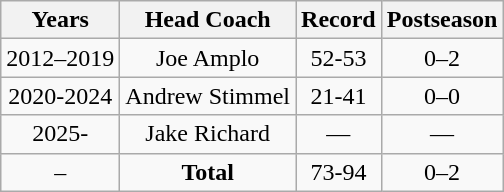<table class= "wikitable" style="text-align:center">
<tr>
<th>Years</th>
<th>Head Coach</th>
<th>Record</th>
<th>Postseason</th>
</tr>
<tr>
<td>2012–2019</td>
<td>Joe Amplo</td>
<td>52-53</td>
<td>0–2</td>
</tr>
<tr>
<td>2020-2024</td>
<td>Andrew Stimmel</td>
<td>21-41</td>
<td>0–0</td>
</tr>
<tr>
<td>2025-</td>
<td>Jake Richard</td>
<td>—</td>
<td>—</td>
</tr>
<tr>
<td>–</td>
<td><strong>Total</strong></td>
<td>73-94</td>
<td>0–2</td>
</tr>
</table>
